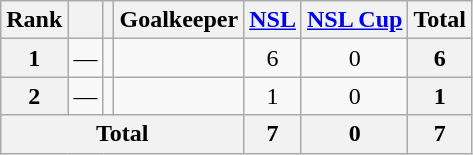<table class="wikitable sortable" style="text-align:center">
<tr>
<th>Rank</th>
<th></th>
<th></th>
<th>Goalkeeper</th>
<th><a href='#'>NSL</a></th>
<th><a href='#'>NSL Cup</a></th>
<th>Total</th>
</tr>
<tr>
<th>1</th>
<td>—</td>
<td></td>
<td align="left"></td>
<td>6</td>
<td>0</td>
<th>6</th>
</tr>
<tr>
<th>2</th>
<td>—</td>
<td></td>
<td align="left"></td>
<td>1</td>
<td>0</td>
<th>1</th>
</tr>
<tr>
<th colspan="4">Total</th>
<th>7</th>
<th>0</th>
<th>7</th>
</tr>
</table>
